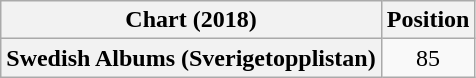<table class="wikitable plainrowheaders" style="text-align:center">
<tr>
<th scope="col">Chart (2018)</th>
<th scope="col">Position</th>
</tr>
<tr>
<th scope="row">Swedish Albums (Sverigetopplistan)</th>
<td>85</td>
</tr>
</table>
